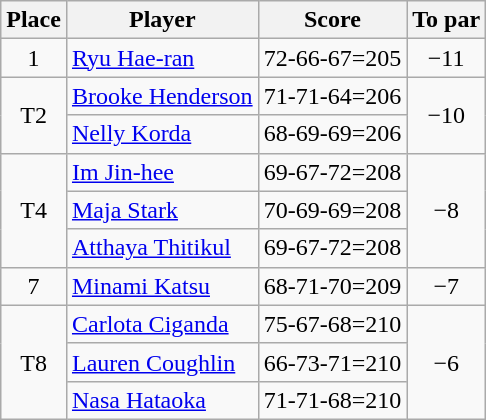<table class="wikitable">
<tr>
<th>Place</th>
<th>Player</th>
<th>Score</th>
<th>To par</th>
</tr>
<tr>
<td align=center>1</td>
<td> <a href='#'>Ryu Hae-ran</a></td>
<td>72-66-67=205</td>
<td align=center>−11</td>
</tr>
<tr>
<td rowspan=2 align=center>T2</td>
<td> <a href='#'>Brooke Henderson</a></td>
<td>71-71-64=206</td>
<td rowspan=2  align=center>−10</td>
</tr>
<tr>
<td> <a href='#'>Nelly Korda</a></td>
<td>68-69-69=206</td>
</tr>
<tr>
<td rowspan=3 align=center>T4</td>
<td> <a href='#'>Im Jin-hee</a></td>
<td>69-67-72=208</td>
<td rowspan=3  align=center>−8</td>
</tr>
<tr>
<td> <a href='#'>Maja Stark</a></td>
<td>70-69-69=208</td>
</tr>
<tr>
<td> <a href='#'>Atthaya Thitikul</a></td>
<td>69-67-72=208</td>
</tr>
<tr>
<td align=center>7</td>
<td> <a href='#'>Minami Katsu</a></td>
<td>68-71-70=209</td>
<td align=center>−7</td>
</tr>
<tr>
<td rowspan=3 align=center>T8</td>
<td> <a href='#'>Carlota Ciganda</a></td>
<td>75-67-68=210</td>
<td rowspan=3  align=center>−6</td>
</tr>
<tr>
<td> <a href='#'>Lauren Coughlin</a></td>
<td>66-73-71=210</td>
</tr>
<tr>
<td> <a href='#'>Nasa Hataoka</a></td>
<td>71-71-68=210</td>
</tr>
</table>
